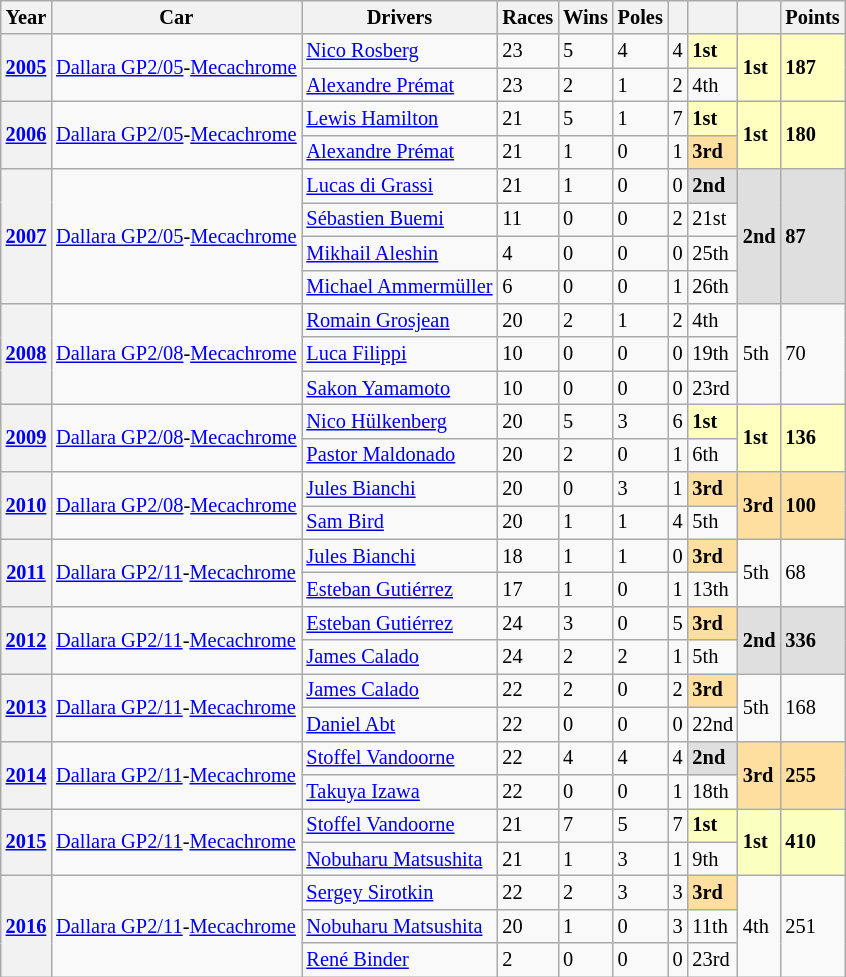<table class="wikitable" style="font-size:85%">
<tr>
<th>Year</th>
<th>Car</th>
<th>Drivers</th>
<th>Races</th>
<th>Wins</th>
<th>Poles</th>
<th></th>
<th></th>
<th></th>
<th>Points</th>
</tr>
<tr>
<th rowspan=2><a href='#'>2005</a></th>
<td rowspan=2><a href='#'>Dallara GP2/05</a>-<a href='#'>Mecachrome</a></td>
<td> <a href='#'>Nico Rosberg</a></td>
<td>23</td>
<td>5</td>
<td>4</td>
<td>4</td>
<td style="background:#FFFFBF;"><strong>1st</strong></td>
<td rowspan=2 style="background:#FFFFBF;"><strong>1st</strong></td>
<td rowspan=2 style="background:#FFFFBF;"><strong>187</strong></td>
</tr>
<tr>
<td> <a href='#'>Alexandre Prémat</a></td>
<td>23</td>
<td>2</td>
<td>1</td>
<td>2</td>
<td>4th</td>
</tr>
<tr>
<th rowspan=2><a href='#'>2006</a></th>
<td rowspan=2><a href='#'>Dallara GP2/05</a>-<a href='#'>Mecachrome</a></td>
<td> <a href='#'>Lewis Hamilton</a></td>
<td>21</td>
<td>5</td>
<td>1</td>
<td>7</td>
<td style="background:#FFFFBF;"><strong>1st</strong></td>
<td rowspan=2 style="background:#FFFFBF;"><strong>1st</strong></td>
<td rowspan=2 style="background:#FFFFBF;"><strong>180</strong></td>
</tr>
<tr>
<td> <a href='#'>Alexandre Prémat</a></td>
<td>21</td>
<td>1</td>
<td>0</td>
<td>1</td>
<td style="background:#FFDF9F;"><strong>3rd</strong></td>
</tr>
<tr>
<th rowspan=4><a href='#'>2007</a></th>
<td rowspan=4><a href='#'>Dallara GP2/05</a>-<a href='#'>Mecachrome</a></td>
<td> <a href='#'>Lucas di Grassi</a></td>
<td>21</td>
<td>1</td>
<td>0</td>
<td>0</td>
<td style="background:#DFDFDF;"><strong>2nd</strong></td>
<td rowspan=4 style="background:#DFDFDF;"><strong>2nd</strong></td>
<td rowspan=4 style="background:#DFDFDF;"><strong>87</strong></td>
</tr>
<tr>
<td> <a href='#'>Sébastien Buemi</a></td>
<td>11</td>
<td>0</td>
<td>0</td>
<td>2</td>
<td>21st</td>
</tr>
<tr>
<td> <a href='#'>Mikhail Aleshin</a></td>
<td>4</td>
<td>0</td>
<td>0</td>
<td>0</td>
<td>25th</td>
</tr>
<tr>
<td> <a href='#'>Michael Ammermüller</a></td>
<td>6</td>
<td>0</td>
<td>0</td>
<td>1</td>
<td>26th</td>
</tr>
<tr>
<th rowspan=3><a href='#'>2008</a></th>
<td rowspan=3><a href='#'>Dallara GP2/08</a>-<a href='#'>Mecachrome</a></td>
<td> <a href='#'>Romain Grosjean</a></td>
<td>20</td>
<td>2</td>
<td>1</td>
<td>2</td>
<td>4th</td>
<td rowspan=3>5th</td>
<td rowspan=3>70</td>
</tr>
<tr>
<td> <a href='#'>Luca Filippi</a></td>
<td>10</td>
<td>0</td>
<td>0</td>
<td>0</td>
<td>19th</td>
</tr>
<tr>
<td> <a href='#'>Sakon Yamamoto</a></td>
<td>10</td>
<td>0</td>
<td>0</td>
<td>0</td>
<td>23rd</td>
</tr>
<tr>
<th rowspan=2><a href='#'>2009</a></th>
<td rowspan=2><a href='#'>Dallara GP2/08</a>-<a href='#'>Mecachrome</a></td>
<td> <a href='#'>Nico Hülkenberg</a></td>
<td>20</td>
<td>5</td>
<td>3</td>
<td>6</td>
<td style="background:#FFFFBF;"><strong>1st</strong></td>
<td rowspan=2 style="background:#FFFFBF;"><strong>1st</strong></td>
<td rowspan=2 style="background:#FFFFBF;"><strong>136</strong></td>
</tr>
<tr>
<td> <a href='#'>Pastor Maldonado</a></td>
<td>20</td>
<td>2</td>
<td>0</td>
<td>1</td>
<td>6th</td>
</tr>
<tr>
<th rowspan=2><a href='#'>2010</a></th>
<td rowspan=2><a href='#'>Dallara GP2/08</a>-<a href='#'>Mecachrome</a></td>
<td> <a href='#'>Jules Bianchi</a></td>
<td>20</td>
<td>0</td>
<td>3</td>
<td>1</td>
<td style="background:#FFDF9F;"><strong>3rd</strong></td>
<td rowspan=2 style="background:#FFDF9F;"><strong>3rd</strong></td>
<td rowspan=2 style="background:#FFDF9F;"><strong>100</strong></td>
</tr>
<tr>
<td> <a href='#'>Sam Bird</a></td>
<td>20</td>
<td>1</td>
<td>1</td>
<td>4</td>
<td>5th</td>
</tr>
<tr>
<th rowspan=2><a href='#'>2011</a></th>
<td rowspan=2><a href='#'>Dallara GP2/11</a>-<a href='#'>Mecachrome</a></td>
<td> <a href='#'>Jules Bianchi</a></td>
<td>18</td>
<td>1</td>
<td>1</td>
<td>0</td>
<td style="background:#FFDF9F;"><strong>3rd</strong></td>
<td rowspan=2>5th</td>
<td rowspan=2>68</td>
</tr>
<tr>
<td> <a href='#'>Esteban Gutiérrez</a></td>
<td>17</td>
<td>1</td>
<td>0</td>
<td>1</td>
<td>13th</td>
</tr>
<tr>
<th rowspan=2><a href='#'>2012</a></th>
<td rowspan=2><a href='#'>Dallara GP2/11</a>-<a href='#'>Mecachrome</a></td>
<td> <a href='#'>Esteban Gutiérrez</a></td>
<td>24</td>
<td>3</td>
<td>0</td>
<td>5</td>
<td style="background:#FFDF9F;"><strong>3rd</strong></td>
<td rowspan=2 style="background:#DFDFDF;"><strong>2nd</strong></td>
<td rowspan=2 style="background:#DFDFDF;"><strong>336</strong></td>
</tr>
<tr>
<td> <a href='#'>James Calado</a></td>
<td>24</td>
<td>2</td>
<td>2</td>
<td>1</td>
<td>5th</td>
</tr>
<tr>
<th rowspan=2><a href='#'>2013</a></th>
<td rowspan=2><a href='#'>Dallara GP2/11</a>-<a href='#'>Mecachrome</a></td>
<td> <a href='#'>James Calado</a></td>
<td>22</td>
<td>2</td>
<td>0</td>
<td>2</td>
<td style="background:#FFDF9F;"><strong>3rd</strong></td>
<td rowspan=2>5th</td>
<td rowspan=2>168</td>
</tr>
<tr>
<td> <a href='#'>Daniel Abt</a></td>
<td>22</td>
<td>0</td>
<td>0</td>
<td>0</td>
<td>22nd</td>
</tr>
<tr>
<th rowspan=2><a href='#'>2014</a></th>
<td rowspan=2><a href='#'>Dallara GP2/11</a>-<a href='#'>Mecachrome</a></td>
<td> <a href='#'>Stoffel Vandoorne</a></td>
<td>22</td>
<td>4</td>
<td>4</td>
<td>4</td>
<td style="background:#DFDFDF;"><strong>2nd</strong></td>
<td rowspan=2 style="background:#FFDF9F;"><strong>3rd</strong></td>
<td rowspan=2 style="background:#FFDF9F;"><strong>255</strong></td>
</tr>
<tr>
<td> <a href='#'>Takuya Izawa</a></td>
<td>22</td>
<td>0</td>
<td>0</td>
<td>1</td>
<td>18th</td>
</tr>
<tr>
<th rowspan=2><a href='#'>2015</a></th>
<td rowspan=2><a href='#'>Dallara GP2/11</a>-<a href='#'>Mecachrome</a></td>
<td> <a href='#'>Stoffel Vandoorne</a></td>
<td>21</td>
<td>7</td>
<td>5</td>
<td>7</td>
<td style="background:#FBFFBF;"><strong>1st</strong></td>
<td rowspan=2 style="background:#FBFFBF;"><strong>1st</strong></td>
<td rowspan=2 style="background:#FBFFBF;"><strong>410</strong></td>
</tr>
<tr>
<td> <a href='#'>Nobuharu Matsushita</a></td>
<td>21</td>
<td>1</td>
<td>3</td>
<td>1</td>
<td>9th</td>
</tr>
<tr>
<th rowspan=3><a href='#'>2016</a></th>
<td rowspan=3><a href='#'>Dallara GP2/11</a>-<a href='#'>Mecachrome</a></td>
<td> <a href='#'>Sergey Sirotkin</a></td>
<td>22</td>
<td>2</td>
<td>3</td>
<td>3</td>
<td style="background:#FFDF9F;"><strong>3rd</strong></td>
<td rowspan=3>4th</td>
<td rowspan=3>251</td>
</tr>
<tr>
<td> <a href='#'>Nobuharu Matsushita</a></td>
<td>20</td>
<td>1</td>
<td>0</td>
<td>3</td>
<td>11th</td>
</tr>
<tr>
<td> <a href='#'>René Binder</a></td>
<td>2</td>
<td>0</td>
<td>0</td>
<td>0</td>
<td>23rd</td>
</tr>
</table>
